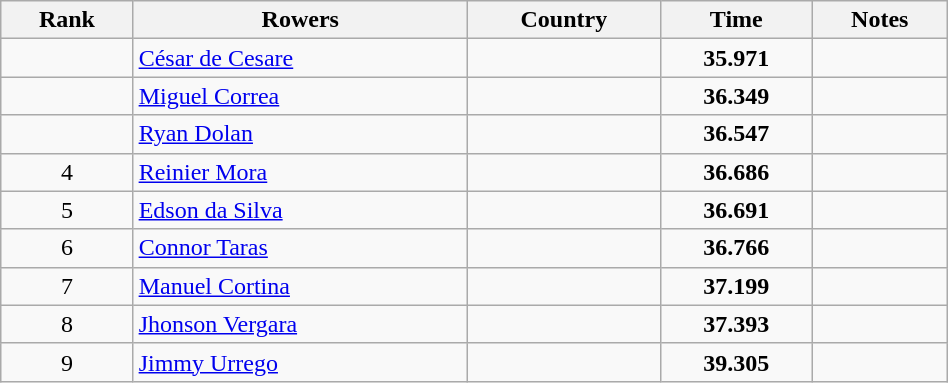<table class="wikitable" width=50% style="text-align:center">
<tr>
<th>Rank</th>
<th>Rowers</th>
<th>Country</th>
<th>Time</th>
<th>Notes</th>
</tr>
<tr>
<td></td>
<td align=left><a href='#'>César de Cesare</a></td>
<td align=left></td>
<td><strong>35.971</strong></td>
<td></td>
</tr>
<tr>
<td></td>
<td align=left><a href='#'>Miguel Correa</a></td>
<td align=left></td>
<td><strong>36.349</strong></td>
<td></td>
</tr>
<tr>
<td></td>
<td align=left><a href='#'>Ryan Dolan</a></td>
<td align=left></td>
<td><strong>36.547</strong></td>
<td></td>
</tr>
<tr>
<td>4</td>
<td align=left><a href='#'>Reinier Mora</a></td>
<td align=left></td>
<td><strong>36.686</strong></td>
<td></td>
</tr>
<tr>
<td>5</td>
<td align=left><a href='#'>Edson da Silva</a></td>
<td align=left></td>
<td><strong>36.691</strong></td>
<td></td>
</tr>
<tr>
<td>6</td>
<td align=left><a href='#'>Connor Taras</a></td>
<td align=left></td>
<td><strong>36.766</strong></td>
<td></td>
</tr>
<tr>
<td>7</td>
<td align=left><a href='#'>Manuel Cortina</a></td>
<td align=left></td>
<td><strong>37.199</strong></td>
<td></td>
</tr>
<tr>
<td>8</td>
<td align=left><a href='#'>Jhonson Vergara</a></td>
<td align=left></td>
<td><strong>37.393</strong></td>
<td></td>
</tr>
<tr>
<td>9</td>
<td align=left><a href='#'>Jimmy Urrego</a></td>
<td align=left></td>
<td><strong>39.305</strong></td>
<td></td>
</tr>
</table>
